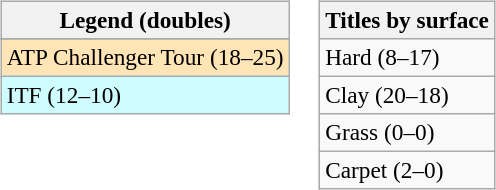<table>
<tr valign=top>
<td><br><table class=wikitable style=font-size:97%>
<tr>
<th>Legend (doubles)</th>
</tr>
<tr bgcolor=e5d1cb>
</tr>
<tr bgcolor=moccasin>
<td>ATP Challenger Tour (18–25)</td>
</tr>
<tr bgcolor=cffcff>
<td>ITF (12–10)</td>
</tr>
</table>
</td>
<td><br><table class=wikitable style=font-size:97%>
<tr>
<th>Titles by surface</th>
</tr>
<tr>
<td>Hard (8–17)</td>
</tr>
<tr>
<td>Clay (20–18)</td>
</tr>
<tr>
<td>Grass (0–0)</td>
</tr>
<tr>
<td>Carpet (2–0)</td>
</tr>
</table>
</td>
</tr>
</table>
